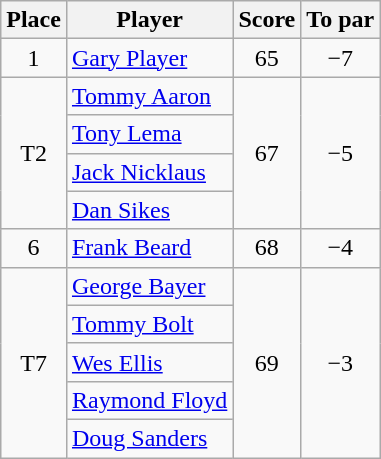<table class="wikitable">
<tr>
<th>Place</th>
<th>Player</th>
<th>Score</th>
<th>To par</th>
</tr>
<tr>
<td align="center">1</td>
<td> <a href='#'>Gary Player</a></td>
<td align="center">65</td>
<td align="center">−7</td>
</tr>
<tr>
<td rowspan="4" align="center">T2</td>
<td> <a href='#'>Tommy Aaron</a></td>
<td rowspan="4" align="center">67</td>
<td rowspan="4" align="center">−5</td>
</tr>
<tr>
<td> <a href='#'>Tony Lema</a></td>
</tr>
<tr>
<td> <a href='#'>Jack Nicklaus</a></td>
</tr>
<tr>
<td> <a href='#'>Dan Sikes</a></td>
</tr>
<tr>
<td align="center">6</td>
<td> <a href='#'>Frank Beard</a></td>
<td align="center">68</td>
<td align="center">−4</td>
</tr>
<tr>
<td rowspan="5" align="center">T7</td>
<td> <a href='#'>George Bayer</a></td>
<td rowspan="5" align="center">69</td>
<td rowspan="5" align="center">−3</td>
</tr>
<tr>
<td> <a href='#'>Tommy Bolt</a></td>
</tr>
<tr>
<td> <a href='#'>Wes Ellis</a></td>
</tr>
<tr>
<td> <a href='#'>Raymond Floyd</a></td>
</tr>
<tr>
<td> <a href='#'>Doug Sanders</a></td>
</tr>
</table>
